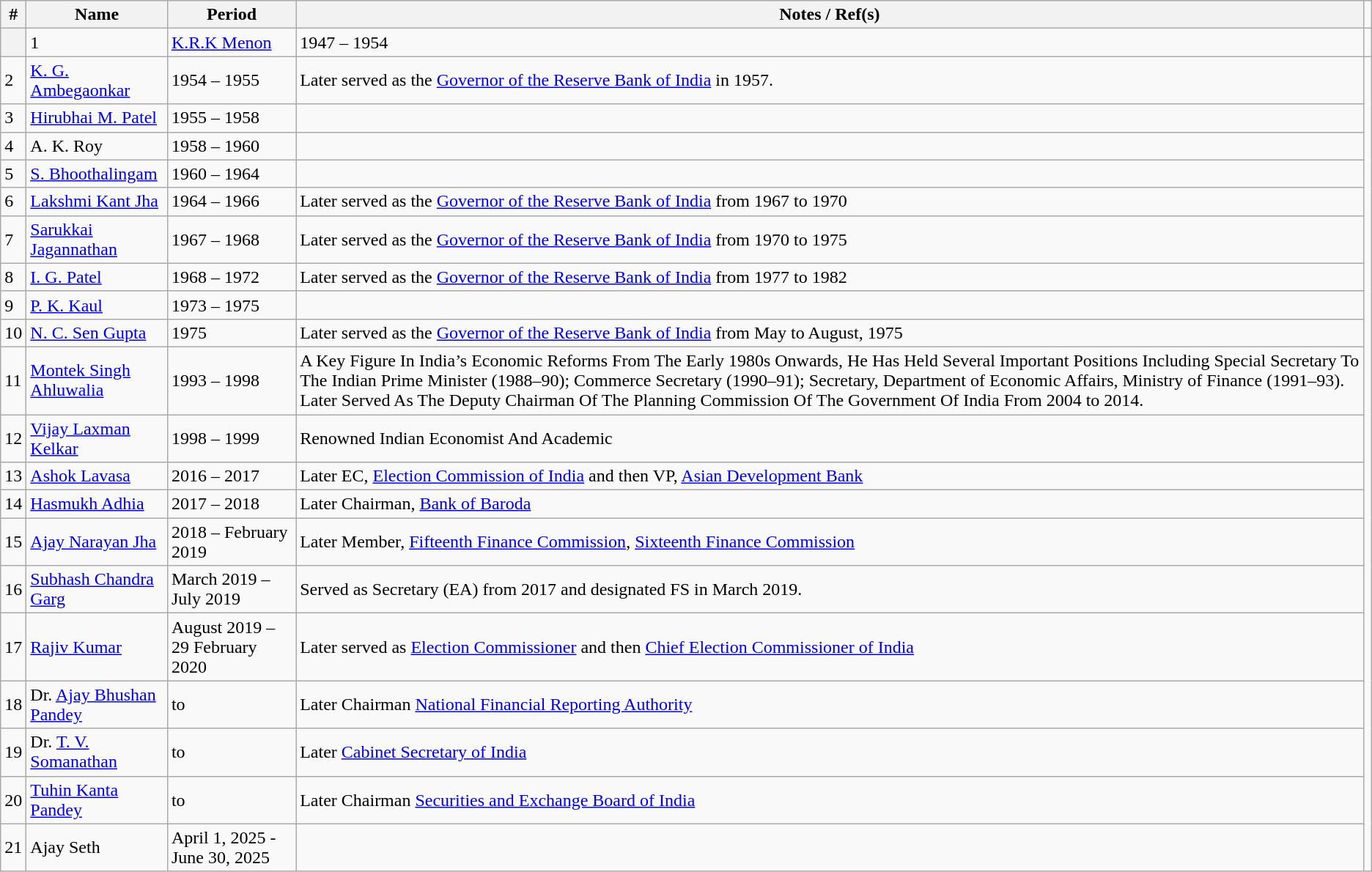<table class="wikitable">
<tr>
<th>#</th>
<th>Name</th>
<th>Period</th>
<th>Notes / Ref(s)</th>
</tr>
<tr>
<th></th>
<td>1</td>
<td><a href='#'>K.R.K Menon</a></td>
<td>1947 – 1954</td>
<td></td>
</tr>
<tr>
<td>2</td>
<td><a href='#'>K. G. Ambegaonkar</a></td>
<td>1954 – 1955</td>
<td>Later served as the <a href='#'>Governor of the Reserve Bank of India</a> in 1957.</td>
</tr>
<tr>
<td>3</td>
<td><a href='#'>Hirubhai M. Patel</a></td>
<td>1955 – 1958</td>
<td></td>
</tr>
<tr>
<td>4</td>
<td>A. K. Roy</td>
<td>1958 – 1960</td>
<td></td>
</tr>
<tr>
<td>5</td>
<td><a href='#'>S. Bhoothalingam</a></td>
<td>1960 – 1964</td>
<td></td>
</tr>
<tr>
<td>6</td>
<td><a href='#'>Lakshmi Kant Jha</a></td>
<td>1964 – 1966</td>
<td>Later served as the <a href='#'>Governor of the Reserve Bank of India</a> from 1967 to 1970</td>
</tr>
<tr>
<td>7</td>
<td><a href='#'>Sarukkai Jagannathan</a></td>
<td>1967 – 1968</td>
<td>Later served as the <a href='#'>Governor of the Reserve Bank of India</a> from 1970 to 1975</td>
</tr>
<tr>
<td>8</td>
<td><a href='#'>I. G. Patel</a></td>
<td>1968 – 1972</td>
<td>Later served as the <a href='#'>Governor of the Reserve Bank of India</a> from 1977 to 1982</td>
</tr>
<tr>
<td>9</td>
<td><a href='#'>P. K. Kaul</a></td>
<td>1973 – 1975</td>
<td></td>
</tr>
<tr>
<td>10</td>
<td><a href='#'>N. C. Sen Gupta</a></td>
<td>1975</td>
<td>Later served as the <a href='#'>Governor of the Reserve Bank of India</a> from May to August, 1975</td>
</tr>
<tr>
<td>11</td>
<td><a href='#'>Montek Singh Ahluwalia</a></td>
<td>1993 – 1998</td>
<td>A Key Figure In India’s Economic Reforms From The Early 1980s Onwards, He Has Held Several Important Positions Including Special Secretary To The Indian Prime Minister (1988–90); Commerce Secretary (1990–91); Secretary, Department of Economic Affairs, Ministry of Finance (1991–93). Later Served As The Deputy Chairman Of The Planning Commission Of The Government Of India From 2004 to 2014.</td>
</tr>
<tr>
<td>12</td>
<td><a href='#'>Vijay Laxman Kelkar</a></td>
<td>1998 – 1999</td>
<td>Renowned Indian Economist And Academic</td>
</tr>
<tr>
<td>13</td>
<td><a href='#'>Ashok Lavasa</a></td>
<td>2016 – 2017</td>
<td>Later EC, <a href='#'>Election Commission of India</a> and then VP, <a href='#'>Asian Development Bank</a></td>
</tr>
<tr>
<td>14</td>
<td><a href='#'>Hasmukh Adhia</a></td>
<td>2017 – 2018</td>
<td>Later Chairman, <a href='#'>Bank of Baroda</a></td>
</tr>
<tr>
<td>15</td>
<td><a href='#'>Ajay Narayan Jha</a></td>
<td>2018 – February 2019</td>
<td>Later Member, <a href='#'>Fifteenth Finance Commission</a>, <a href='#'>Sixteenth Finance Commission</a></td>
</tr>
<tr>
<td>16</td>
<td><a href='#'>Subhash Chandra Garg</a></td>
<td>March 2019 – July 2019</td>
<td>Served as Secretary (EA) from 2017 and designated FS in March 2019.</td>
</tr>
<tr>
<td>17</td>
<td><a href='#'>Rajiv Kumar</a></td>
<td>August 2019 – 29 February 2020</td>
<td>Later served as <a href='#'>Election Commissioner</a> and then <a href='#'>Chief Election Commissioner of India</a></td>
</tr>
<tr>
<td>18</td>
<td>Dr. <a href='#'>Ajay Bhushan Pandey</a></td>
<td> to </td>
<td>Later Chairman <a href='#'>National Financial Reporting Authority</a></td>
</tr>
<tr>
<td>19</td>
<td>Dr. <a href='#'>T. V. Somanathan</a></td>
<td> to </td>
<td>Later <a href='#'>Cabinet Secretary of India</a></td>
</tr>
<tr>
<td>20</td>
<td><a href='#'>Tuhin Kanta Pandey</a></td>
<td> to </td>
<td>Later Chairman <a href='#'>Securities and Exchange Board of India</a></td>
</tr>
<tr>
<td>21</td>
<td>Ajay Seth</td>
<td>April 1, 2025 - June 30, 2025</td>
<td></td>
</tr>
</table>
